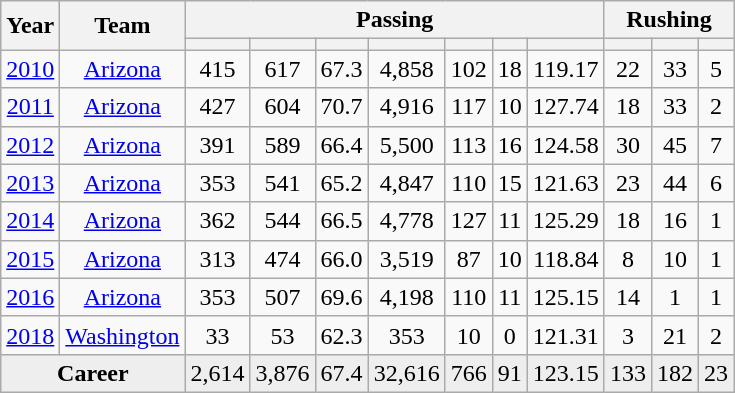<table class="wikitable sortable" style="text-align:center">
<tr>
<th rowspan=2>Year</th>
<th rowspan=2>Team</th>
<th colspan=7>Passing</th>
<th colspan=3>Rushing</th>
</tr>
<tr>
<th></th>
<th></th>
<th></th>
<th></th>
<th></th>
<th></th>
<th></th>
<th></th>
<th></th>
<th></th>
</tr>
<tr>
<td><a href='#'>2010</a></td>
<td><a href='#'>Arizona</a></td>
<td>415</td>
<td>617</td>
<td>67.3</td>
<td>4,858</td>
<td>102</td>
<td>18</td>
<td>119.17</td>
<td>22</td>
<td>33</td>
<td>5</td>
</tr>
<tr>
<td><a href='#'>2011</a></td>
<td><a href='#'>Arizona</a></td>
<td>427</td>
<td>604</td>
<td>70.7</td>
<td>4,916</td>
<td>117</td>
<td>10</td>
<td>127.74</td>
<td>18</td>
<td>33</td>
<td>2</td>
</tr>
<tr>
<td><a href='#'>2012</a></td>
<td><a href='#'>Arizona</a></td>
<td>391</td>
<td>589</td>
<td>66.4</td>
<td>5,500</td>
<td>113</td>
<td>16</td>
<td>124.58</td>
<td>30</td>
<td>45</td>
<td>7</td>
</tr>
<tr>
<td><a href='#'>2013</a></td>
<td><a href='#'>Arizona</a></td>
<td>353</td>
<td>541</td>
<td>65.2</td>
<td>4,847</td>
<td>110</td>
<td>15</td>
<td>121.63</td>
<td>23</td>
<td>44</td>
<td>6</td>
</tr>
<tr>
<td><a href='#'>2014</a></td>
<td><a href='#'>Arizona</a></td>
<td>362</td>
<td>544</td>
<td>66.5</td>
<td>4,778</td>
<td>127</td>
<td>11</td>
<td>125.29</td>
<td>18</td>
<td>16</td>
<td>1</td>
</tr>
<tr>
<td><a href='#'>2015</a></td>
<td><a href='#'>Arizona</a></td>
<td>313</td>
<td>474</td>
<td>66.0</td>
<td>3,519</td>
<td>87</td>
<td>10</td>
<td>118.84</td>
<td>8</td>
<td>10</td>
<td>1</td>
</tr>
<tr>
<td><a href='#'>2016</a></td>
<td><a href='#'>Arizona</a></td>
<td>353</td>
<td>507</td>
<td>69.6</td>
<td>4,198</td>
<td>110</td>
<td>11</td>
<td>125.15</td>
<td>14</td>
<td>1</td>
<td>1</td>
</tr>
<tr>
<td><a href='#'>2018</a></td>
<td><a href='#'>Washington</a></td>
<td>33</td>
<td>53</td>
<td>62.3</td>
<td>353</td>
<td>10</td>
<td>0</td>
<td>121.31</td>
<td>3</td>
<td>21</td>
<td>2</td>
</tr>
<tr class="sortbottom" style="background:#eee;">
<td colspan=2><strong>Career</strong></td>
<td>2,614</td>
<td>3,876</td>
<td>67.4</td>
<td>32,616</td>
<td>766</td>
<td>91</td>
<td>123.15</td>
<td>133</td>
<td>182</td>
<td>23</td>
</tr>
</table>
